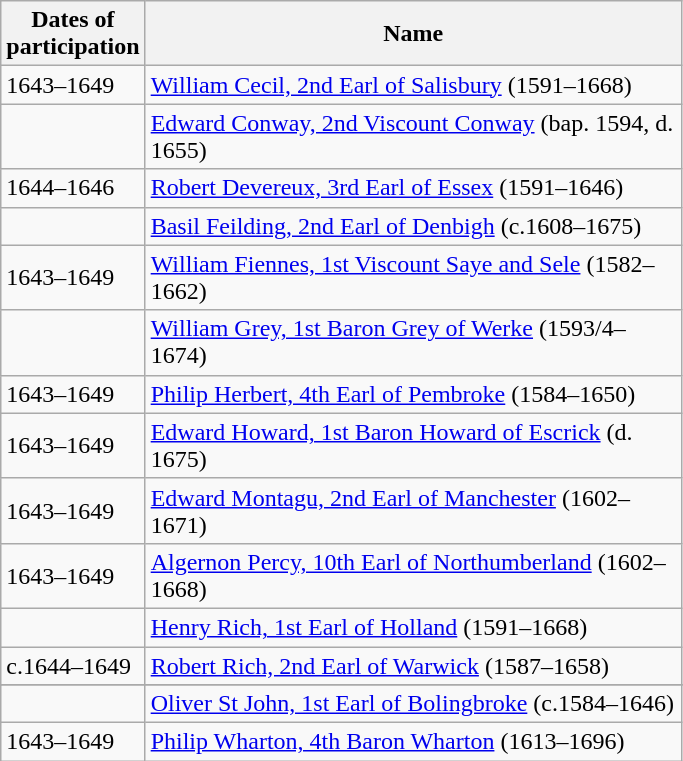<table class="wikitable">
<tr>
<th width="30">Dates of participation</th>
<th width="350">Name</th>
</tr>
<tr>
<td>1643–1649</td>
<td><a href='#'>William Cecil, 2nd Earl of Salisbury</a> (1591–1668)</td>
</tr>
<tr>
<td></td>
<td><a href='#'>Edward Conway, 2nd Viscount Conway</a> (bap. 1594, d. 1655)</td>
</tr>
<tr>
<td>1644–1646</td>
<td><a href='#'>Robert Devereux, 3rd Earl of Essex</a> (1591–1646)</td>
</tr>
<tr>
<td></td>
<td><a href='#'>Basil Feilding, 2nd Earl of Denbigh</a> (c.1608–1675)</td>
</tr>
<tr>
<td>1643–1649</td>
<td><a href='#'>William Fiennes, 1st Viscount Saye and Sele</a> (1582–1662)</td>
</tr>
<tr>
<td></td>
<td><a href='#'>William Grey, 1st Baron Grey of Werke</a> (1593/4–1674)</td>
</tr>
<tr>
<td>1643–1649</td>
<td><a href='#'>Philip Herbert, 4th Earl of Pembroke</a> (1584–1650)</td>
</tr>
<tr>
<td>1643–1649</td>
<td><a href='#'>Edward Howard, 1st Baron Howard of Escrick</a> (d. 1675)</td>
</tr>
<tr>
<td>1643–1649</td>
<td><a href='#'>Edward Montagu, 2nd Earl of Manchester</a> (1602–1671)</td>
</tr>
<tr>
<td>1643–1649</td>
<td><a href='#'>Algernon Percy, 10th Earl of Northumberland</a> (1602–1668)</td>
</tr>
<tr>
<td></td>
<td><a href='#'>Henry Rich, 1st Earl of Holland</a> (1591–1668)</td>
</tr>
<tr>
<td>c.1644–1649</td>
<td><a href='#'>Robert Rich, 2nd Earl of Warwick</a> (1587–1658)</td>
</tr>
<tr �| ||>
</tr>
<tr>
<td></td>
<td><a href='#'>Oliver St John, 1st Earl of Bolingbroke</a> (c.1584–1646)</td>
</tr>
<tr>
<td>1643–1649</td>
<td><a href='#'>Philip Wharton, 4th Baron Wharton</a> (1613–1696)</td>
</tr>
</table>
